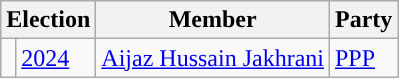<table class="wikitable">
<tr>
<th colspan="2">Election</th>
<th>Member</th>
<th>Party</th>
</tr>
<tr>
<td style="background-color: "></td>
<td><a href='#'>2024</a></td>
<td><a href='#'>Aijaz Hussain Jakhrani</a></td>
<td><a href='#'>PPP</a></td>
</tr>
</table>
